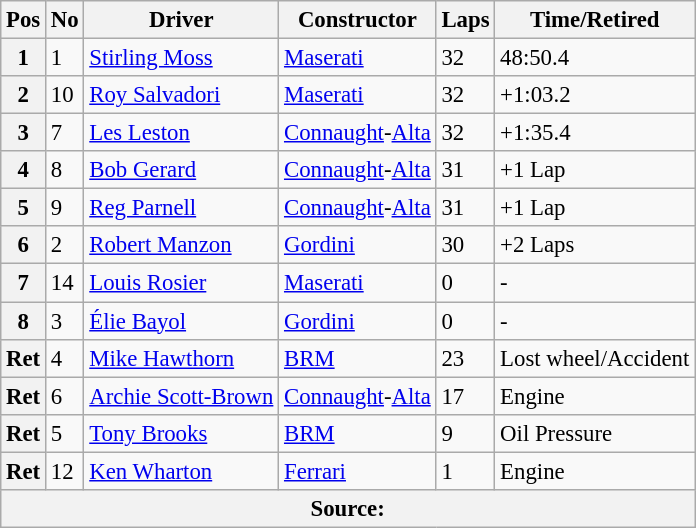<table class="wikitable" style="font-size: 95%">
<tr>
<th>Pos</th>
<th>No</th>
<th>Driver</th>
<th>Constructor</th>
<th>Laps</th>
<th>Time/Retired</th>
</tr>
<tr>
<th>1</th>
<td>1</td>
<td> <a href='#'>Stirling Moss</a></td>
<td><a href='#'>Maserati</a></td>
<td>32</td>
<td>48:50.4</td>
</tr>
<tr>
<th>2</th>
<td>10</td>
<td> <a href='#'>Roy Salvadori</a></td>
<td><a href='#'>Maserati</a></td>
<td>32</td>
<td>+1:03.2</td>
</tr>
<tr>
<th>3</th>
<td>7</td>
<td> <a href='#'>Les Leston</a></td>
<td><a href='#'>Connaught</a>-<a href='#'>Alta</a></td>
<td>32</td>
<td>+1:35.4</td>
</tr>
<tr>
<th>4</th>
<td>8</td>
<td> <a href='#'>Bob Gerard</a></td>
<td><a href='#'>Connaught</a>-<a href='#'>Alta</a></td>
<td>31</td>
<td>+1 Lap</td>
</tr>
<tr>
<th>5</th>
<td>9</td>
<td> <a href='#'>Reg Parnell</a></td>
<td><a href='#'>Connaught</a>-<a href='#'>Alta</a></td>
<td>31</td>
<td>+1 Lap</td>
</tr>
<tr>
<th>6</th>
<td>2</td>
<td> <a href='#'>Robert Manzon</a></td>
<td><a href='#'>Gordini</a></td>
<td>30</td>
<td>+2 Laps</td>
</tr>
<tr>
<th>7</th>
<td>14</td>
<td> <a href='#'>Louis Rosier</a></td>
<td><a href='#'>Maserati</a></td>
<td>0</td>
<td>-</td>
</tr>
<tr>
<th>8</th>
<td>3</td>
<td> <a href='#'>Élie Bayol</a></td>
<td><a href='#'>Gordini</a></td>
<td>0</td>
<td>-</td>
</tr>
<tr>
<th>Ret</th>
<td>4</td>
<td> <a href='#'>Mike Hawthorn</a></td>
<td><a href='#'>BRM</a></td>
<td>23</td>
<td>Lost wheel/Accident</td>
</tr>
<tr>
<th>Ret</th>
<td>6</td>
<td> <a href='#'>Archie Scott-Brown</a></td>
<td><a href='#'>Connaught</a>-<a href='#'>Alta</a></td>
<td>17</td>
<td>Engine</td>
</tr>
<tr>
<th>Ret</th>
<td>5</td>
<td> <a href='#'>Tony Brooks</a></td>
<td><a href='#'>BRM</a></td>
<td>9</td>
<td>Oil Pressure</td>
</tr>
<tr>
<th>Ret</th>
<td>12</td>
<td> <a href='#'>Ken Wharton</a></td>
<td><a href='#'>Ferrari</a></td>
<td>1</td>
<td>Engine</td>
</tr>
<tr>
<th colspan=8>Source:</th>
</tr>
</table>
